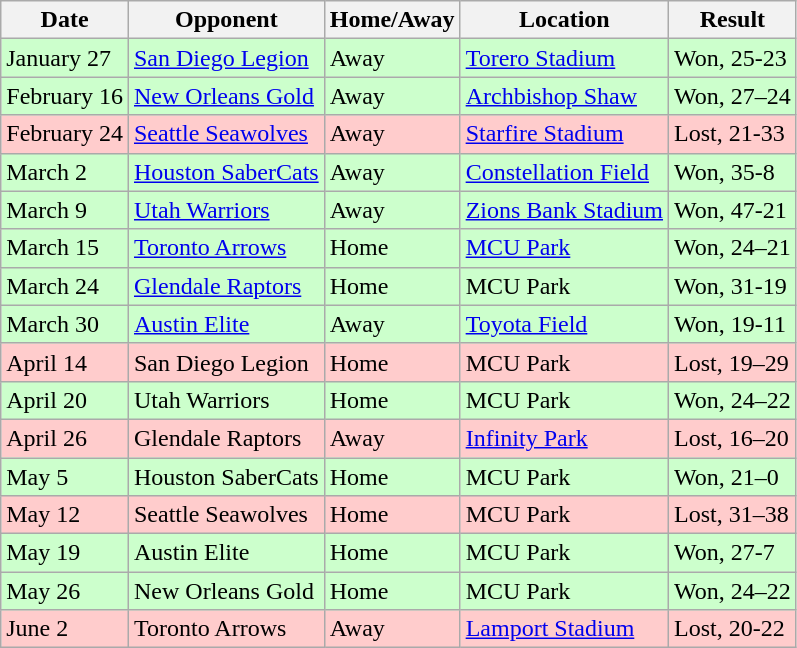<table class="wikitable">
<tr>
<th>Date</th>
<th>Opponent</th>
<th>Home/Away</th>
<th>Location</th>
<th>Result</th>
</tr>
<tr bgcolor="#CCFFCC">
<td>January 27</td>
<td><a href='#'>San Diego Legion</a></td>
<td>Away</td>
<td><a href='#'>Torero Stadium</a></td>
<td>Won, 25-23</td>
</tr>
<tr bgcolor="#CCFFCC">
<td>February 16</td>
<td><a href='#'>New Orleans Gold</a></td>
<td>Away</td>
<td><a href='#'>Archbishop Shaw</a></td>
<td>Won, 27–24</td>
</tr>
<tr bgcolor="#FFCCCC">
<td>February 24</td>
<td><a href='#'>Seattle Seawolves</a></td>
<td>Away</td>
<td><a href='#'>Starfire Stadium</a></td>
<td>Lost, 21-33</td>
</tr>
<tr bgcolor="#CCFFCC">
<td>March 2</td>
<td><a href='#'>Houston SaberCats</a></td>
<td>Away</td>
<td><a href='#'>Constellation Field</a></td>
<td>Won, 35-8</td>
</tr>
<tr bgcolor="#CCFFCC">
<td>March 9</td>
<td><a href='#'>Utah Warriors</a></td>
<td>Away</td>
<td><a href='#'>Zions Bank Stadium</a></td>
<td>Won, 47-21</td>
</tr>
<tr bgcolor="#CCFFCC">
<td>March 15</td>
<td><a href='#'>Toronto Arrows</a></td>
<td>Home</td>
<td><a href='#'>MCU Park</a></td>
<td>Won, 24–21</td>
</tr>
<tr bgcolor="#CCFFCC">
<td>March 24</td>
<td><a href='#'>Glendale Raptors</a></td>
<td>Home</td>
<td>MCU Park</td>
<td>Won, 31-19</td>
</tr>
<tr bgcolor="#CCFFCC">
<td>March 30</td>
<td><a href='#'>Austin Elite</a></td>
<td>Away</td>
<td><a href='#'>Toyota Field</a></td>
<td>Won, 19-11</td>
</tr>
<tr bgcolor="#FFCCCC">
<td>April 14</td>
<td>San Diego Legion</td>
<td>Home</td>
<td>MCU Park</td>
<td>Lost, 19–29</td>
</tr>
<tr bgcolor="#CCFFCC">
<td>April 20</td>
<td>Utah Warriors</td>
<td>Home</td>
<td>MCU Park</td>
<td>Won, 24–22</td>
</tr>
<tr bgcolor="#FFCCCC">
<td>April 26</td>
<td>Glendale Raptors</td>
<td>Away</td>
<td><a href='#'>Infinity Park</a></td>
<td>Lost, 16–20</td>
</tr>
<tr bgcolor="#CCFFCC">
<td>May 5</td>
<td>Houston SaberCats</td>
<td>Home</td>
<td>MCU Park</td>
<td>Won, 21–0</td>
</tr>
<tr bgcolor="#FFCCCC">
<td>May 12</td>
<td>Seattle Seawolves</td>
<td>Home</td>
<td>MCU Park</td>
<td>Lost, 31–38</td>
</tr>
<tr bgcolor="#CCFFCC">
<td>May 19</td>
<td>Austin Elite</td>
<td>Home</td>
<td>MCU Park</td>
<td>Won, 27-7</td>
</tr>
<tr bgcolor="#CCFFCC">
<td>May 26</td>
<td>New Orleans Gold</td>
<td>Home</td>
<td>MCU Park</td>
<td>Won, 24–22</td>
</tr>
<tr bgcolor="#FFCCCC">
<td>June 2</td>
<td>Toronto Arrows</td>
<td>Away</td>
<td><a href='#'>Lamport Stadium</a></td>
<td>Lost, 20-22</td>
</tr>
</table>
